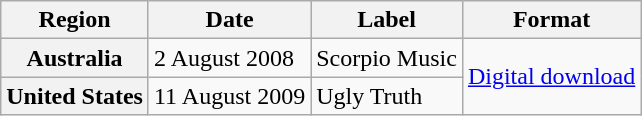<table class="wikitable plainrowheaders">
<tr>
<th>Region</th>
<th>Date</th>
<th>Label</th>
<th>Format</th>
</tr>
<tr>
<th scope="row">Australia</th>
<td>2 August 2008</td>
<td>Scorpio Music</td>
<td align="left" rowspan="2"><a href='#'>Digital download</a></td>
</tr>
<tr>
<th scope="row">United States</th>
<td>11 August 2009</td>
<td>Ugly Truth</td>
</tr>
</table>
